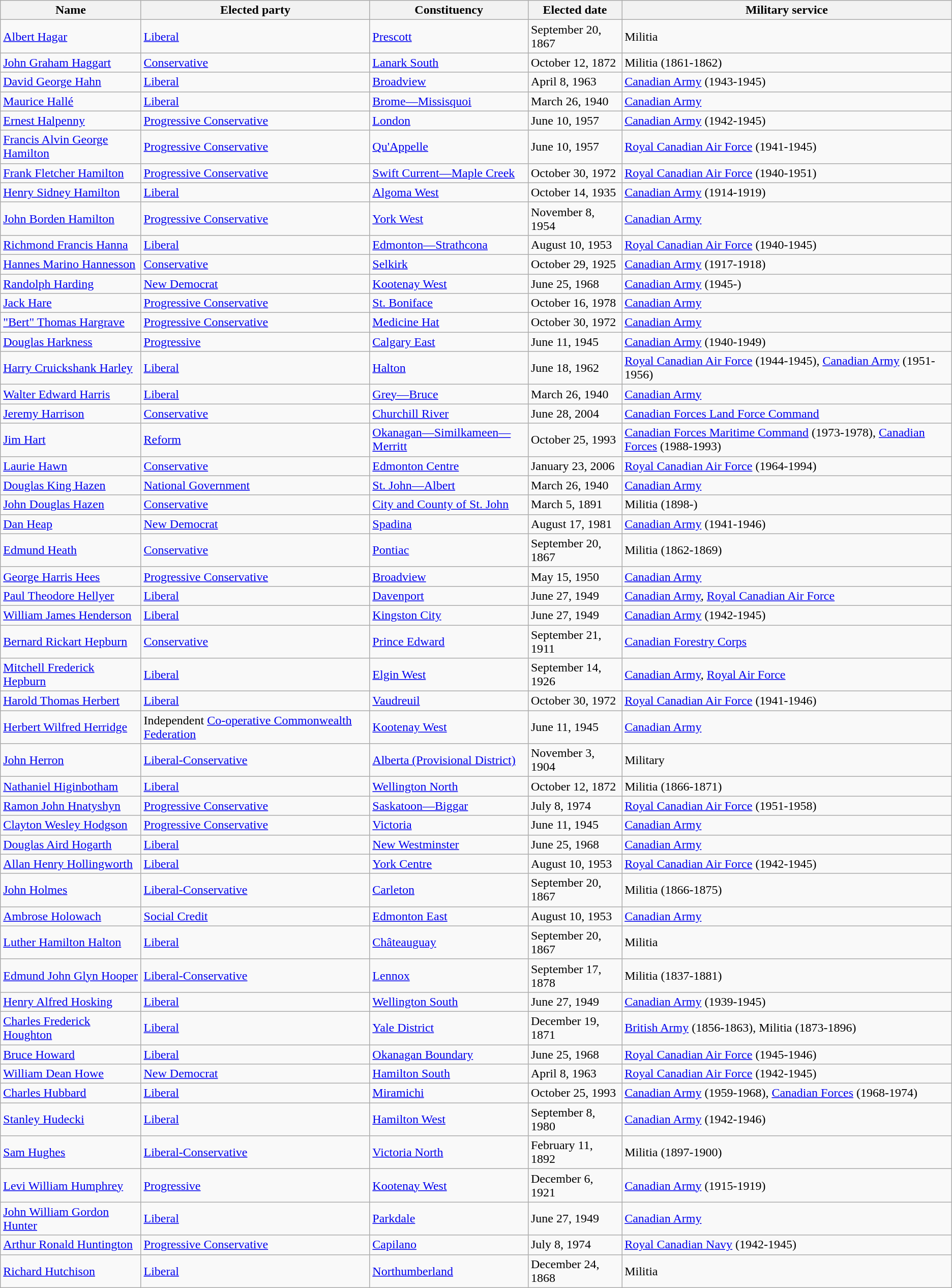<table class="wikitable sortable">
<tr>
<th>Name</th>
<th>Elected party</th>
<th>Constituency</th>
<th>Elected date</th>
<th>Military service</th>
</tr>
<tr>
<td><a href='#'>Albert Hagar</a></td>
<td><a href='#'>Liberal</a></td>
<td><a href='#'>Prescott</a></td>
<td>September 20, 1867</td>
<td>Militia</td>
</tr>
<tr>
<td><a href='#'>John Graham Haggart</a></td>
<td><a href='#'>Conservative</a></td>
<td><a href='#'>Lanark South</a></td>
<td>October 12, 1872</td>
<td>Militia (1861-1862)</td>
</tr>
<tr>
<td><a href='#'>David George Hahn</a></td>
<td><a href='#'>Liberal</a></td>
<td><a href='#'>Broadview</a></td>
<td>April 8, 1963</td>
<td><a href='#'>Canadian Army</a> (1943-1945)</td>
</tr>
<tr>
<td><a href='#'>Maurice Hallé</a></td>
<td><a href='#'>Liberal</a></td>
<td><a href='#'>Brome—Missisquoi</a></td>
<td>March 26, 1940</td>
<td><a href='#'>Canadian Army</a></td>
</tr>
<tr>
<td><a href='#'>Ernest Halpenny</a></td>
<td><a href='#'>Progressive Conservative</a></td>
<td><a href='#'>London</a></td>
<td>June 10, 1957</td>
<td><a href='#'>Canadian Army</a> (1942-1945)</td>
</tr>
<tr>
<td><a href='#'>Francis Alvin George Hamilton</a></td>
<td><a href='#'>Progressive Conservative</a></td>
<td><a href='#'>Qu'Appelle</a></td>
<td>June 10, 1957</td>
<td><a href='#'>Royal Canadian Air Force</a> (1941-1945)</td>
</tr>
<tr>
<td><a href='#'>Frank Fletcher Hamilton</a></td>
<td><a href='#'>Progressive Conservative</a></td>
<td><a href='#'>Swift Current—Maple Creek</a></td>
<td>October 30, 1972</td>
<td><a href='#'>Royal Canadian Air Force</a> (1940-1951)</td>
</tr>
<tr>
<td><a href='#'>Henry Sidney Hamilton</a></td>
<td><a href='#'>Liberal</a></td>
<td><a href='#'>Algoma West</a></td>
<td>October 14, 1935</td>
<td><a href='#'>Canadian Army</a> (1914-1919)</td>
</tr>
<tr>
<td><a href='#'>John Borden Hamilton</a></td>
<td><a href='#'>Progressive Conservative</a></td>
<td><a href='#'>York West</a></td>
<td>November 8, 1954</td>
<td><a href='#'>Canadian Army</a></td>
</tr>
<tr>
<td><a href='#'>Richmond Francis Hanna</a></td>
<td><a href='#'>Liberal</a></td>
<td><a href='#'>Edmonton—Strathcona</a></td>
<td>August 10, 1953</td>
<td><a href='#'>Royal Canadian Air Force</a> (1940-1945)</td>
</tr>
<tr>
<td><a href='#'>Hannes Marino Hannesson</a></td>
<td><a href='#'>Conservative</a></td>
<td><a href='#'>Selkirk</a></td>
<td>October 29, 1925</td>
<td><a href='#'>Canadian Army</a> (1917-1918)</td>
</tr>
<tr>
<td><a href='#'>Randolph Harding</a></td>
<td><a href='#'>New Democrat</a></td>
<td><a href='#'>Kootenay West</a></td>
<td>June 25, 1968</td>
<td><a href='#'>Canadian Army</a> (1945-)</td>
</tr>
<tr>
<td><a href='#'>Jack Hare</a></td>
<td><a href='#'>Progressive Conservative</a></td>
<td><a href='#'>St. Boniface</a></td>
<td>October 16, 1978</td>
<td><a href='#'>Canadian Army</a></td>
</tr>
<tr>
<td><a href='#'>"Bert" Thomas Hargrave</a></td>
<td><a href='#'>Progressive Conservative</a></td>
<td><a href='#'>Medicine Hat</a></td>
<td>October 30, 1972</td>
<td><a href='#'>Canadian Army</a></td>
</tr>
<tr>
<td><a href='#'>Douglas Harkness</a></td>
<td><a href='#'>Progressive</a></td>
<td><a href='#'>Calgary East</a></td>
<td>June 11, 1945</td>
<td><a href='#'>Canadian Army</a> (1940-1949)</td>
</tr>
<tr>
<td><a href='#'>Harry Cruickshank Harley</a></td>
<td><a href='#'>Liberal</a></td>
<td><a href='#'>Halton</a></td>
<td>June 18, 1962</td>
<td><a href='#'>Royal Canadian Air Force</a> (1944-1945), <a href='#'>Canadian Army</a> (1951-1956)</td>
</tr>
<tr>
<td><a href='#'>Walter Edward Harris</a></td>
<td><a href='#'>Liberal</a></td>
<td><a href='#'>Grey—Bruce</a></td>
<td>March 26, 1940</td>
<td><a href='#'>Canadian Army</a></td>
</tr>
<tr>
<td><a href='#'>Jeremy Harrison</a></td>
<td><a href='#'>Conservative</a></td>
<td><a href='#'>Churchill River</a></td>
<td>June 28, 2004</td>
<td><a href='#'>Canadian Forces Land Force Command</a></td>
</tr>
<tr>
<td><a href='#'>Jim Hart</a></td>
<td><a href='#'>Reform</a></td>
<td><a href='#'>Okanagan—Similkameen—Merritt</a></td>
<td>October 25, 1993</td>
<td><a href='#'>Canadian Forces Maritime Command</a> (1973-1978), <a href='#'>Canadian Forces</a> (1988-1993)</td>
</tr>
<tr>
<td><a href='#'>Laurie Hawn</a></td>
<td><a href='#'>Conservative</a></td>
<td><a href='#'>Edmonton Centre</a></td>
<td>January 23, 2006</td>
<td><a href='#'>Royal Canadian Air Force</a> (1964-1994)</td>
</tr>
<tr>
<td><a href='#'>Douglas King Hazen</a></td>
<td><a href='#'>National Government</a></td>
<td><a href='#'>St. John—Albert</a></td>
<td>March 26, 1940</td>
<td><a href='#'>Canadian Army</a></td>
</tr>
<tr>
<td><a href='#'>John Douglas Hazen</a></td>
<td><a href='#'>Conservative</a></td>
<td><a href='#'>City and County of St. John</a></td>
<td>March 5, 1891</td>
<td>Militia (1898-)</td>
</tr>
<tr>
<td><a href='#'>Dan Heap</a></td>
<td><a href='#'>New Democrat</a></td>
<td><a href='#'>Spadina</a></td>
<td>August 17, 1981</td>
<td><a href='#'>Canadian Army</a> (1941-1946)</td>
</tr>
<tr>
<td><a href='#'>Edmund Heath</a></td>
<td><a href='#'>Conservative</a></td>
<td><a href='#'>Pontiac</a></td>
<td>September 20, 1867</td>
<td>Militia (1862-1869)</td>
</tr>
<tr>
<td><a href='#'>George Harris Hees</a></td>
<td><a href='#'>Progressive Conservative</a></td>
<td><a href='#'>Broadview</a></td>
<td>May 15, 1950</td>
<td><a href='#'>Canadian Army</a></td>
</tr>
<tr>
<td><a href='#'>Paul Theodore Hellyer</a></td>
<td><a href='#'>Liberal</a></td>
<td><a href='#'>Davenport</a></td>
<td>June 27, 1949</td>
<td><a href='#'>Canadian Army</a>, <a href='#'>Royal Canadian Air Force</a></td>
</tr>
<tr>
<td><a href='#'>William James Henderson</a></td>
<td><a href='#'>Liberal</a></td>
<td><a href='#'>Kingston City</a></td>
<td>June 27, 1949</td>
<td><a href='#'>Canadian Army</a> (1942-1945)</td>
</tr>
<tr>
<td><a href='#'>Bernard Rickart Hepburn</a></td>
<td><a href='#'>Conservative</a></td>
<td><a href='#'>Prince Edward</a></td>
<td>September 21, 1911</td>
<td><a href='#'>Canadian Forestry Corps</a></td>
</tr>
<tr>
<td><a href='#'>Mitchell Frederick Hepburn</a></td>
<td><a href='#'>Liberal</a></td>
<td><a href='#'>Elgin West</a></td>
<td>September 14, 1926</td>
<td><a href='#'>Canadian Army</a>, <a href='#'>Royal Air Force</a></td>
</tr>
<tr>
<td><a href='#'>Harold Thomas Herbert</a></td>
<td><a href='#'>Liberal</a></td>
<td><a href='#'>Vaudreuil</a></td>
<td>October 30, 1972</td>
<td><a href='#'>Royal Canadian Air Force</a> (1941-1946)</td>
</tr>
<tr>
<td><a href='#'>Herbert Wilfred Herridge</a></td>
<td>Independent <a href='#'>Co-operative Commonwealth Federation</a></td>
<td><a href='#'>Kootenay West</a></td>
<td>June 11, 1945</td>
<td><a href='#'>Canadian Army</a></td>
</tr>
<tr>
<td><a href='#'>John Herron</a></td>
<td><a href='#'>Liberal-Conservative</a></td>
<td><a href='#'>Alberta (Provisional District)</a></td>
<td>November 3, 1904</td>
<td>Military</td>
</tr>
<tr>
<td><a href='#'>Nathaniel Higinbotham</a></td>
<td><a href='#'>Liberal</a></td>
<td><a href='#'>Wellington North</a></td>
<td>October 12, 1872</td>
<td>Militia (1866-1871)</td>
</tr>
<tr>
<td><a href='#'>Ramon John Hnatyshyn</a></td>
<td><a href='#'>Progressive Conservative</a></td>
<td><a href='#'>Saskatoon—Biggar</a></td>
<td>July 8, 1974</td>
<td><a href='#'>Royal Canadian Air Force</a> (1951-1958)</td>
</tr>
<tr>
<td><a href='#'>Clayton Wesley Hodgson</a></td>
<td><a href='#'>Progressive Conservative</a></td>
<td><a href='#'>Victoria</a></td>
<td>June 11, 1945</td>
<td><a href='#'>Canadian Army</a></td>
</tr>
<tr>
<td><a href='#'>Douglas Aird Hogarth</a></td>
<td><a href='#'>Liberal</a></td>
<td><a href='#'>New Westminster</a></td>
<td>June 25, 1968</td>
<td><a href='#'>Canadian Army</a></td>
</tr>
<tr>
<td><a href='#'>Allan Henry Hollingworth</a></td>
<td><a href='#'>Liberal</a></td>
<td><a href='#'>York Centre</a></td>
<td>August 10, 1953</td>
<td><a href='#'>Royal Canadian Air Force</a> (1942-1945)</td>
</tr>
<tr>
<td><a href='#'>John Holmes</a></td>
<td><a href='#'>Liberal-Conservative</a></td>
<td><a href='#'>Carleton</a></td>
<td>September 20, 1867</td>
<td>Militia (1866-1875)</td>
</tr>
<tr>
<td><a href='#'>Ambrose Holowach</a></td>
<td><a href='#'>Social Credit</a></td>
<td><a href='#'>Edmonton East</a></td>
<td>August 10, 1953</td>
<td><a href='#'>Canadian Army</a></td>
</tr>
<tr>
<td><a href='#'>Luther Hamilton Halton</a></td>
<td><a href='#'>Liberal</a></td>
<td><a href='#'>Châteauguay</a></td>
<td>September 20, 1867</td>
<td>Militia</td>
</tr>
<tr>
<td><a href='#'>Edmund John Glyn Hooper</a></td>
<td><a href='#'>Liberal-Conservative</a></td>
<td><a href='#'>Lennox</a></td>
<td>September 17, 1878</td>
<td>Militia (1837-1881)</td>
</tr>
<tr>
<td><a href='#'>Henry Alfred Hosking</a></td>
<td><a href='#'>Liberal</a></td>
<td><a href='#'>Wellington South</a></td>
<td>June 27, 1949</td>
<td><a href='#'>Canadian Army</a> (1939-1945)</td>
</tr>
<tr>
<td><a href='#'>Charles Frederick Houghton</a></td>
<td><a href='#'>Liberal</a></td>
<td><a href='#'>Yale District</a></td>
<td>December 19, 1871</td>
<td><a href='#'>British Army</a> (1856-1863), Militia (1873-1896)</td>
</tr>
<tr>
<td><a href='#'>Bruce Howard</a></td>
<td><a href='#'>Liberal</a></td>
<td><a href='#'>Okanagan Boundary</a></td>
<td>June 25, 1968</td>
<td><a href='#'>Royal Canadian Air Force</a> (1945-1946)</td>
</tr>
<tr>
<td><a href='#'>William Dean Howe</a></td>
<td><a href='#'>New Democrat</a></td>
<td><a href='#'>Hamilton South</a></td>
<td>April 8, 1963</td>
<td><a href='#'>Royal Canadian Air Force</a> (1942-1945)</td>
</tr>
<tr>
<td><a href='#'>Charles Hubbard</a></td>
<td><a href='#'>Liberal</a></td>
<td><a href='#'>Miramichi</a></td>
<td>October 25, 1993</td>
<td><a href='#'>Canadian Army</a> (1959-1968), <a href='#'>Canadian Forces</a> (1968-1974)</td>
</tr>
<tr>
<td><a href='#'>Stanley Hudecki</a></td>
<td><a href='#'>Liberal</a></td>
<td><a href='#'>Hamilton West</a></td>
<td>September 8, 1980</td>
<td><a href='#'>Canadian Army</a> (1942-1946)</td>
</tr>
<tr>
<td><a href='#'>Sam Hughes</a></td>
<td><a href='#'>Liberal-Conservative</a></td>
<td><a href='#'>Victoria North</a></td>
<td>February 11, 1892</td>
<td>Militia (1897-1900)</td>
</tr>
<tr>
<td><a href='#'>Levi William Humphrey</a></td>
<td><a href='#'>Progressive</a></td>
<td><a href='#'>Kootenay West</a></td>
<td>December 6, 1921</td>
<td><a href='#'>Canadian Army</a> (1915-1919)</td>
</tr>
<tr>
<td><a href='#'>John William Gordon Hunter</a></td>
<td><a href='#'>Liberal</a></td>
<td><a href='#'>Parkdale</a></td>
<td>June 27, 1949</td>
<td><a href='#'>Canadian Army</a></td>
</tr>
<tr>
<td><a href='#'>Arthur Ronald Huntington</a></td>
<td><a href='#'>Progressive Conservative</a></td>
<td><a href='#'>Capilano</a></td>
<td>July 8, 1974</td>
<td><a href='#'>Royal Canadian Navy</a> (1942-1945)</td>
</tr>
<tr>
<td><a href='#'>Richard Hutchison</a></td>
<td><a href='#'>Liberal</a></td>
<td><a href='#'>Northumberland</a></td>
<td>December 24, 1868</td>
<td>Militia</td>
</tr>
</table>
